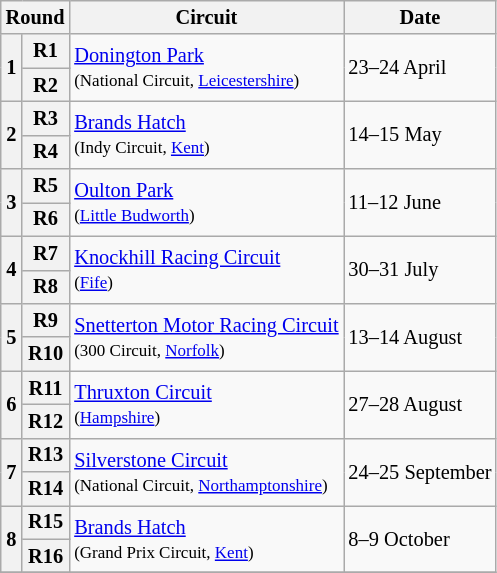<table class="wikitable" style="font-size: 85%">
<tr>
<th colspan=2>Round</th>
<th>Circuit</th>
<th>Date</th>
</tr>
<tr>
<th rowspan=2>1</th>
<th>R1</th>
<td rowspan=2><a href='#'>Donington Park</a><br><small>(National Circuit, <a href='#'>Leicestershire</a>)</small></td>
<td rowspan=2>23–24 April</td>
</tr>
<tr>
<th>R2</th>
</tr>
<tr>
<th rowspan=2>2</th>
<th>R3</th>
<td rowspan=2><a href='#'>Brands Hatch</a><br><small>(Indy Circuit, <a href='#'>Kent</a>)</small></td>
<td rowspan=2>14–15 May</td>
</tr>
<tr>
<th>R4</th>
</tr>
<tr>
<th rowspan=2>3</th>
<th>R5</th>
<td rowspan=2><a href='#'>Oulton Park</a><br><small>(<a href='#'>Little Budworth</a>)</small></td>
<td rowspan=2>11–12 June</td>
</tr>
<tr>
<th>R6</th>
</tr>
<tr>
<th rowspan=2>4</th>
<th>R7</th>
<td rowspan=2><a href='#'>Knockhill Racing Circuit</a><br><small>(<a href='#'>Fife</a>)</small></td>
<td rowspan=2>30–31 July</td>
</tr>
<tr>
<th>R8</th>
</tr>
<tr>
<th rowspan=2>5</th>
<th>R9</th>
<td rowspan=2><a href='#'>Snetterton Motor Racing Circuit</a><br><small>(300 Circuit, <a href='#'>Norfolk</a>)</small></td>
<td rowspan=2>13–14 August</td>
</tr>
<tr>
<th>R10</th>
</tr>
<tr>
<th rowspan=2>6</th>
<th>R11</th>
<td rowspan=2><a href='#'>Thruxton Circuit</a><br><small>(<a href='#'>Hampshire</a>)</small></td>
<td rowspan=2>27–28 August</td>
</tr>
<tr>
<th>R12</th>
</tr>
<tr>
<th rowspan=2>7</th>
<th>R13</th>
<td rowspan=2><a href='#'>Silverstone Circuit</a><br><small>(National Circuit, <a href='#'>Northamptonshire</a>)</small></td>
<td rowspan=2>24–25 September</td>
</tr>
<tr>
<th>R14</th>
</tr>
<tr>
<th rowspan=2>8</th>
<th>R15</th>
<td rowspan=2><a href='#'>Brands Hatch</a><br><small>(Grand Prix Circuit, <a href='#'>Kent</a>)</small></td>
<td rowspan=2>8–9 October</td>
</tr>
<tr>
<th>R16</th>
</tr>
<tr>
</tr>
</table>
